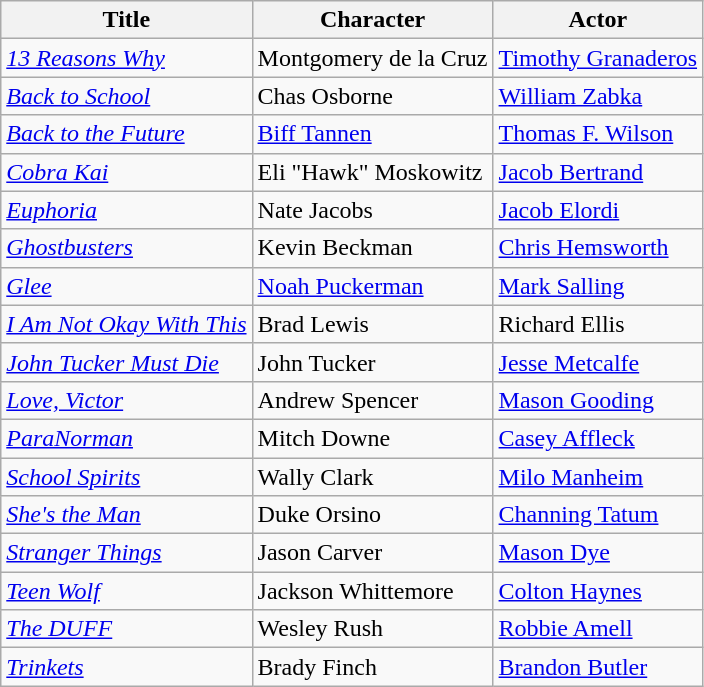<table class="wikitable sortable">
<tr>
<th>Title</th>
<th>Character</th>
<th>Actor</th>
</tr>
<tr>
<td><em><a href='#'>13 Reasons Why</a></em></td>
<td>Montgomery de la Cruz</td>
<td><a href='#'>Timothy Granaderos</a></td>
</tr>
<tr>
<td><em><a href='#'>Back to School</a></em></td>
<td>Chas Osborne</td>
<td><a href='#'>William Zabka</a></td>
</tr>
<tr>
<td><em><a href='#'>Back to the Future</a></em></td>
<td><a href='#'>Biff Tannen</a></td>
<td><a href='#'>Thomas F. Wilson</a></td>
</tr>
<tr>
<td><em><a href='#'>Cobra Kai</a></em></td>
<td>Eli "Hawk" Moskowitz</td>
<td><a href='#'>Jacob Bertrand</a></td>
</tr>
<tr>
<td><em><a href='#'>Euphoria</a></em></td>
<td>Nate Jacobs</td>
<td><a href='#'>Jacob Elordi</a></td>
</tr>
<tr>
<td><em><a href='#'>Ghostbusters</a></em></td>
<td>Kevin Beckman</td>
<td><a href='#'>Chris Hemsworth</a></td>
</tr>
<tr>
<td><em><a href='#'>Glee</a></em></td>
<td><a href='#'>Noah Puckerman</a></td>
<td><a href='#'>Mark Salling</a></td>
</tr>
<tr>
<td><em><a href='#'>I Am Not Okay With This</a></em></td>
<td>Brad Lewis</td>
<td>Richard Ellis</td>
</tr>
<tr>
<td><em><a href='#'>John Tucker Must Die</a></em></td>
<td>John Tucker</td>
<td><a href='#'>Jesse Metcalfe</a></td>
</tr>
<tr>
<td><em><a href='#'>Love, Victor</a></em></td>
<td>Andrew Spencer</td>
<td><a href='#'>Mason Gooding</a></td>
</tr>
<tr>
<td><em><a href='#'>ParaNorman</a></em></td>
<td>Mitch Downe</td>
<td><a href='#'>Casey Affleck</a></td>
</tr>
<tr>
<td><em><a href='#'>School Spirits</a></em></td>
<td>Wally Clark</td>
<td><a href='#'>Milo Manheim</a></td>
</tr>
<tr>
<td><em><a href='#'>She's the Man</a></em></td>
<td>Duke Orsino</td>
<td><a href='#'>Channing Tatum</a></td>
</tr>
<tr>
<td><em><a href='#'>Stranger Things</a></em></td>
<td>Jason Carver</td>
<td><a href='#'>Mason Dye</a></td>
</tr>
<tr>
<td><a href='#'><em>Teen Wolf</em></a></td>
<td>Jackson Whittemore</td>
<td><a href='#'>Colton Haynes</a></td>
</tr>
<tr>
<td><em><a href='#'>The DUFF</a></em></td>
<td>Wesley Rush</td>
<td><a href='#'>Robbie Amell</a></td>
</tr>
<tr>
<td><a href='#'><em>Trinkets</em></a></td>
<td>Brady Finch</td>
<td><a href='#'>Brandon Butler</a></td>
</tr>
</table>
